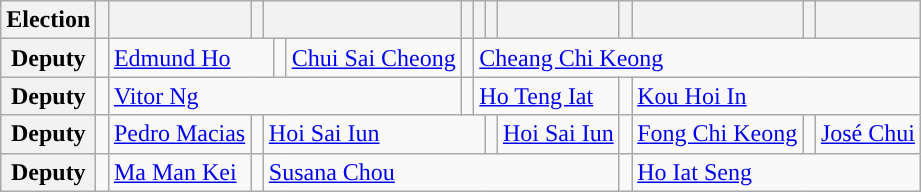<table class="wikitable">
<tr>
<th>Election</th>
<th style="width:1px;"></th>
<th></th>
<th style="width:1px;"></th>
<th colspan=3></th>
<th style="width:1px;"></th>
<th></th>
<th style="width:1px;"></th>
<th></th>
<th style="width:1px;"></th>
<th></th>
<th style="width:1px;"></th>
<th></th>
</tr>
<tr>
<th>Deputy</th>
<td width=1px style="background-color: "></td>
<td colspan = 2 align = left style="border-right:solid 0px"><a href='#'>Edmund Ho</a></td>
<td colspan = 1 style="border-left:solid 0px black"></td>
<td width=1px style="background-color: "></td>
<td colspan = 1><a href='#'>Chui Sai Cheong</a></td>
<td width=1px style="background-color: "></td>
<td colspan = 7><a href='#'>Cheang Chi Keong</a></td>
</tr>
<tr>
<th>Deputy</th>
<td width=1px style="background-color: "></td>
<td colspan = 5><a href='#'>Vitor Ng</a></td>
<td width=1px style="background-color: "></td>
<td colspan = 3><a href='#'>Ho Teng Iat</a></td>
<td width=1px style="background-color: "></td>
<td colspan = 3><a href='#'>Kou Hoi In</a></td>
</tr>
<tr>
<th>Deputy</th>
<td width=1px style="background-color: "></td>
<td colspan = 1><a href='#'>Pedro Macias</a></td>
<td width=1px style="background-color: "></td>
<td colspan = 5><a href='#'>Hoi Sai Iun</a></td>
<td width=1px style="background-color: "></td>
<td colspan = 1><a href='#'>Hoi Sai Iun</a></td>
<td width=1px style="background-color: "></td>
<td colspan = 1><a href='#'>Fong Chi Keong</a></td>
<td width=1px style="background-color: "></td>
<td colspan = 1><a href='#'>José Chui</a></td>
</tr>
<tr>
<th>Deputy</th>
<td width=1px style="background-color: "></td>
<td colspan = 1><a href='#'>Ma Man Kei</a></td>
<td width=1px style="background-color: "></td>
<td colspan = 7><a href='#'>Susana Chou</a></td>
<td width=1px style="background-color: "></td>
<td colspan = 3><a href='#'>Ho Iat Seng</a></td>
</tr>
</table>
